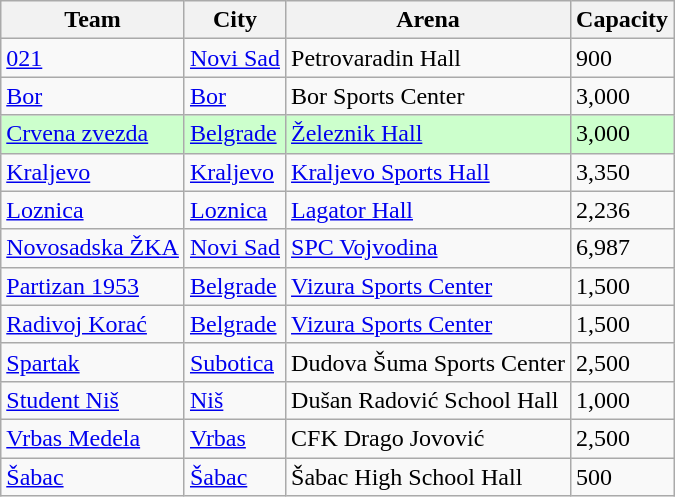<table class="wikitable sortable">
<tr>
<th>Team</th>
<th>City</th>
<th>Arena</th>
<th>Capacity</th>
</tr>
<tr>
<td><a href='#'>021</a></td>
<td><a href='#'>Novi Sad</a></td>
<td>Petrovaradin Hall</td>
<td>900</td>
</tr>
<tr>
<td><a href='#'>Bor</a></td>
<td><a href='#'>Bor</a></td>
<td>Bor Sports Center</td>
<td>3,000</td>
</tr>
<tr bgcolor=#ccffcc>
<td><a href='#'>Crvena zvezda</a></td>
<td><a href='#'>Belgrade</a></td>
<td><a href='#'>Železnik Hall</a></td>
<td>3,000</td>
</tr>
<tr>
<td><a href='#'>Kraljevo</a></td>
<td><a href='#'>Kraljevo</a></td>
<td><a href='#'>Kraljevo Sports Hall</a></td>
<td>3,350</td>
</tr>
<tr>
<td><a href='#'>Loznica</a></td>
<td><a href='#'>Loznica</a></td>
<td><a href='#'>Lagator Hall</a></td>
<td>2,236</td>
</tr>
<tr>
<td><a href='#'>Novosadska ŽKA</a></td>
<td><a href='#'>Novi Sad</a></td>
<td><a href='#'>SPC Vojvodina</a></td>
<td>6,987</td>
</tr>
<tr>
<td><a href='#'>Partizan 1953</a></td>
<td><a href='#'>Belgrade</a></td>
<td><a href='#'>Vizura Sports Center</a></td>
<td>1,500</td>
</tr>
<tr>
<td><a href='#'>Radivoj Korać</a></td>
<td><a href='#'>Belgrade</a></td>
<td><a href='#'>Vizura Sports Center</a></td>
<td>1,500</td>
</tr>
<tr>
<td><a href='#'>Spartak</a></td>
<td><a href='#'>Subotica</a></td>
<td>Dudova Šuma Sports Center</td>
<td>2,500</td>
</tr>
<tr>
<td><a href='#'>Student Niš</a></td>
<td><a href='#'>Niš</a></td>
<td>Dušan Radović School Hall</td>
<td>1,000</td>
</tr>
<tr>
<td><a href='#'>Vrbas Medela</a></td>
<td><a href='#'>Vrbas</a></td>
<td>CFK Drago Jovović</td>
<td>2,500</td>
</tr>
<tr>
<td><a href='#'>Šabac</a></td>
<td><a href='#'>Šabac</a></td>
<td>Šabac High School Hall</td>
<td>500</td>
</tr>
</table>
